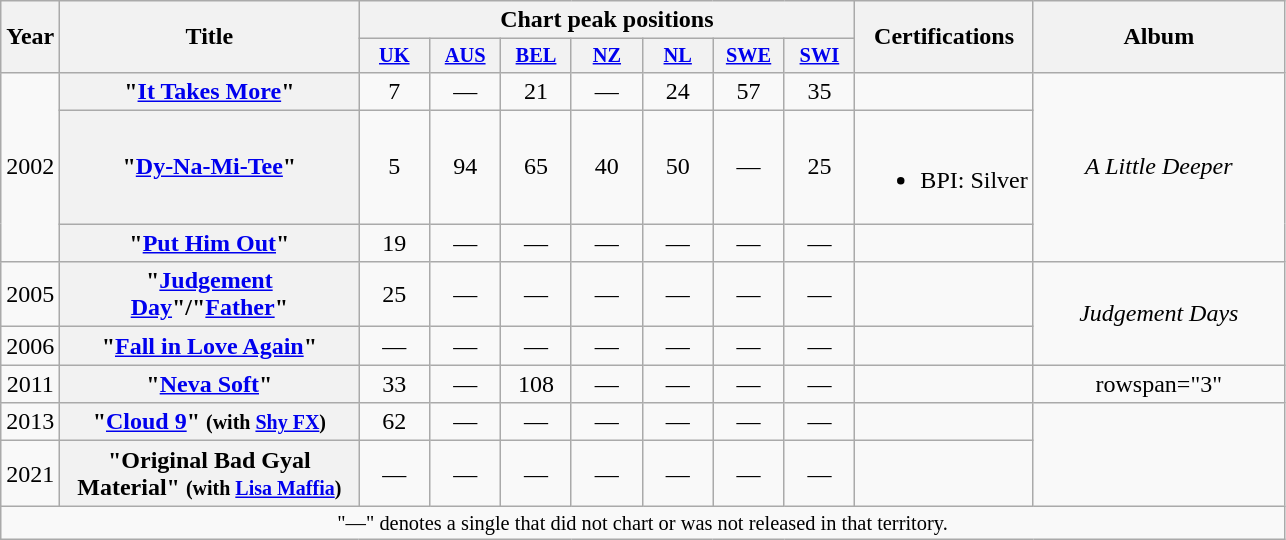<table class="wikitable plainrowheaders" style="text-align:center;">
<tr>
<th scope="col" rowspan="2" style="width:2em;">Year</th>
<th scope="col" rowspan="2" style="width:12em;">Title</th>
<th scope="col" colspan="7">Chart peak positions</th>
<th scope="col" rowspan="2">Certifications</th>
<th scope="col" rowspan="2" style="width:10em;">Album</th>
</tr>
<tr>
<th scope="col" style="width:3em;font-size:85%;"><a href='#'>UK</a><br></th>
<th scope="col" style="width:3em;font-size:85%;"><a href='#'>AUS</a><br></th>
<th scope="col" style="width:3em;font-size:85%;"><a href='#'>BEL</a><br></th>
<th scope="col" style="width:3em;font-size:85%;"><a href='#'>NZ</a><br></th>
<th scope="col" style="width:3em;font-size:85%;"><a href='#'>NL</a><br></th>
<th scope="col" style="width:3em;font-size:85%;"><a href='#'>SWE</a><br></th>
<th scope="col" style="width:3em;font-size:85%;"><a href='#'>SWI</a><br></th>
</tr>
<tr>
<td rowspan="3">2002</td>
<th scope="row">"<a href='#'>It Takes More</a>"</th>
<td>7</td>
<td>—</td>
<td>21</td>
<td>—</td>
<td>24</td>
<td>57</td>
<td>35</td>
<td></td>
<td rowspan="3"><em>A Little Deeper</em></td>
</tr>
<tr>
<th scope="row">"<a href='#'>Dy-Na-Mi-Tee</a>"</th>
<td>5</td>
<td>94</td>
<td>65</td>
<td>40</td>
<td>50</td>
<td>—</td>
<td>25</td>
<td><br><ul><li>BPI: Silver</li></ul></td>
</tr>
<tr>
<th scope="row">"<a href='#'>Put Him Out</a>"</th>
<td>19</td>
<td>—</td>
<td>—</td>
<td>—</td>
<td>—</td>
<td>—</td>
<td>—</td>
<td></td>
</tr>
<tr>
<td>2005</td>
<th scope="row">"<a href='#'>Judgement Day</a>"/"<a href='#'>Father</a>"</th>
<td>25</td>
<td>—</td>
<td>—</td>
<td>—</td>
<td>—</td>
<td>—</td>
<td>—</td>
<td></td>
<td rowspan="2"><em>Judgement Days</em></td>
</tr>
<tr>
<td>2006</td>
<th scope="row">"<a href='#'>Fall in Love Again</a>"</th>
<td>—</td>
<td>—</td>
<td>—</td>
<td>—</td>
<td>—</td>
<td>—</td>
<td>—</td>
<td></td>
</tr>
<tr>
<td>2011</td>
<th scope="row">"<a href='#'>Neva Soft</a>"</th>
<td>33</td>
<td>—</td>
<td>108</td>
<td>—</td>
<td>—</td>
<td>—</td>
<td>—</td>
<td></td>
<td>rowspan="3" </td>
</tr>
<tr>
<td>2013</td>
<th scope="row">"<a href='#'>Cloud 9</a>" <small>(with <a href='#'>Shy FX</a>)</small></th>
<td>62</td>
<td>—</td>
<td>—</td>
<td>—</td>
<td>—</td>
<td>—</td>
<td>—</td>
<td></td>
</tr>
<tr>
<td>2021</td>
<th scope="row">"Original Bad Gyal Material" <small>(with <a href='#'>Lisa Maffia</a>)</small></th>
<td>—</td>
<td>—</td>
<td>—</td>
<td>—</td>
<td>—</td>
<td>—</td>
<td>—</td>
<td></td>
</tr>
<tr>
<td colspan="18" style="font-size:85%">"—" denotes a single that did not chart or was not released in that territory.</td>
</tr>
</table>
